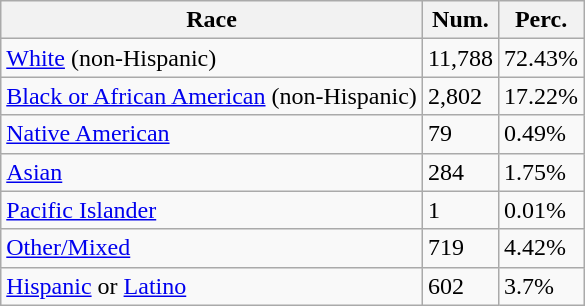<table class="wikitable">
<tr>
<th>Race</th>
<th>Num.</th>
<th>Perc.</th>
</tr>
<tr>
<td><a href='#'>White</a> (non-Hispanic)</td>
<td>11,788</td>
<td>72.43%</td>
</tr>
<tr>
<td><a href='#'>Black or African American</a> (non-Hispanic)</td>
<td>2,802</td>
<td>17.22%</td>
</tr>
<tr>
<td><a href='#'>Native American</a></td>
<td>79</td>
<td>0.49%</td>
</tr>
<tr>
<td><a href='#'>Asian</a></td>
<td>284</td>
<td>1.75%</td>
</tr>
<tr>
<td><a href='#'>Pacific Islander</a></td>
<td>1</td>
<td>0.01%</td>
</tr>
<tr>
<td><a href='#'>Other/Mixed</a></td>
<td>719</td>
<td>4.42%</td>
</tr>
<tr>
<td><a href='#'>Hispanic</a> or <a href='#'>Latino</a></td>
<td>602</td>
<td>3.7%</td>
</tr>
</table>
